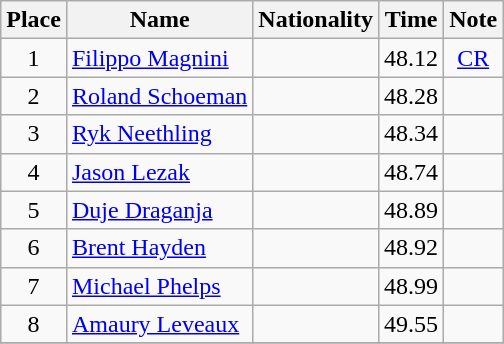<table class="wikitable" style="text-align:center">
<tr>
<th>Place</th>
<th>Name</th>
<th>Nationality</th>
<th>Time</th>
<th>Note</th>
</tr>
<tr>
<td>1</td>
<td align=left><a href='#'>Filippo Magnini</a></td>
<td align=left></td>
<td>48.12</td>
<td><a href='#'>CR</a></td>
</tr>
<tr>
<td>2</td>
<td align=left><a href='#'>Roland Schoeman</a></td>
<td align=left></td>
<td>48.28</td>
<td></td>
</tr>
<tr>
<td>3</td>
<td align=left><a href='#'>Ryk Neethling</a></td>
<td align=left></td>
<td>48.34</td>
<td></td>
</tr>
<tr>
<td>4</td>
<td align=left><a href='#'>Jason Lezak</a></td>
<td align=left></td>
<td>48.74</td>
<td></td>
</tr>
<tr>
<td>5</td>
<td align=left><a href='#'>Duje Draganja</a></td>
<td align=left></td>
<td>48.89</td>
<td></td>
</tr>
<tr>
<td>6</td>
<td align=left><a href='#'>Brent Hayden</a></td>
<td align=left></td>
<td>48.92</td>
<td></td>
</tr>
<tr>
<td>7</td>
<td align=left><a href='#'>Michael Phelps</a></td>
<td align=left></td>
<td>48.99</td>
<td></td>
</tr>
<tr>
<td>8</td>
<td align=left><a href='#'>Amaury Leveaux</a></td>
<td align=left></td>
<td>49.55</td>
<td></td>
</tr>
<tr>
</tr>
</table>
